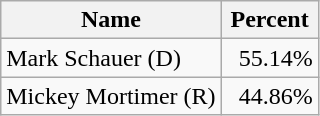<table class="wikitable">
<tr>
<th>Name</th>
<th>Percent</th>
</tr>
<tr>
<td>Mark Schauer (D)</td>
<td>  55.14%</td>
</tr>
<tr>
<td>Mickey Mortimer (R)</td>
<td>  44.86%</td>
</tr>
</table>
